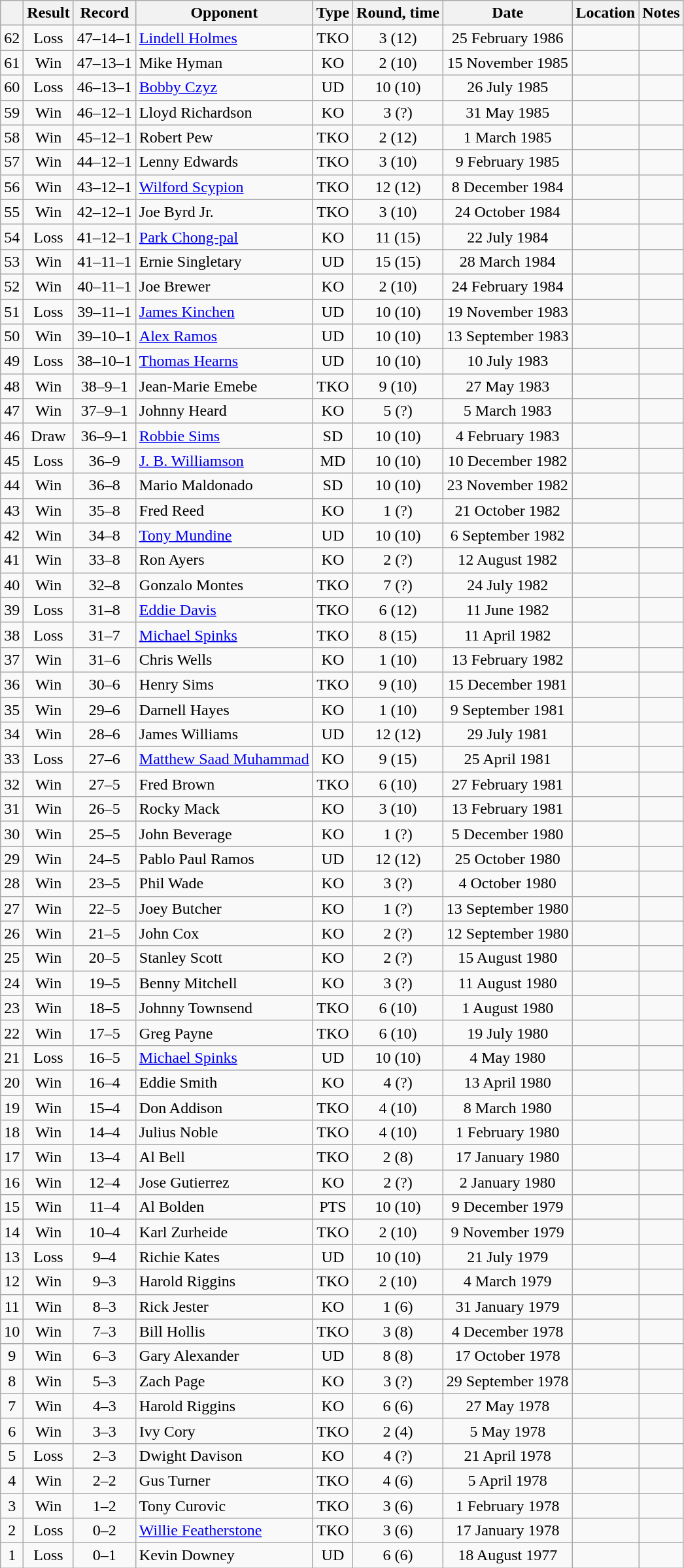<table class=wikitable style=text-align:center>
<tr>
<th></th>
<th>Result</th>
<th>Record</th>
<th>Opponent</th>
<th>Type</th>
<th>Round, time</th>
<th>Date</th>
<th>Location</th>
<th>Notes</th>
</tr>
<tr>
<td>62</td>
<td>Loss</td>
<td>47–14–1</td>
<td align=left><a href='#'>Lindell Holmes</a></td>
<td>TKO</td>
<td>3 (12)</td>
<td>25 February 1986</td>
<td align=left></td>
<td align=left></td>
</tr>
<tr>
<td>61</td>
<td>Win</td>
<td>47–13–1</td>
<td align=left>Mike Hyman</td>
<td>KO</td>
<td>2 (10)</td>
<td>15 November 1985</td>
<td align=left></td>
<td align=left></td>
</tr>
<tr>
<td>60</td>
<td>Loss</td>
<td>46–13–1</td>
<td align=left><a href='#'>Bobby Czyz</a></td>
<td>UD</td>
<td>10 (10)</td>
<td>26 July 1985</td>
<td align=left></td>
<td align=left></td>
</tr>
<tr>
<td>59</td>
<td>Win</td>
<td>46–12–1</td>
<td align=left>Lloyd Richardson</td>
<td>KO</td>
<td>3 (?)</td>
<td>31 May 1985</td>
<td align=left></td>
<td align=left></td>
</tr>
<tr>
<td>58</td>
<td>Win</td>
<td>45–12–1</td>
<td align=left>Robert Pew</td>
<td>TKO</td>
<td>2 (12)</td>
<td>1 March 1985</td>
<td align=left></td>
<td align=left></td>
</tr>
<tr>
<td>57</td>
<td>Win</td>
<td>44–12–1</td>
<td align=left>Lenny Edwards</td>
<td>TKO</td>
<td>3 (10)</td>
<td>9 February 1985</td>
<td align=left></td>
<td align=left></td>
</tr>
<tr>
<td>56</td>
<td>Win</td>
<td>43–12–1</td>
<td align=left><a href='#'>Wilford Scypion</a></td>
<td>TKO</td>
<td>12 (12)</td>
<td>8 December 1984</td>
<td align=left></td>
<td align=left></td>
</tr>
<tr>
<td>55</td>
<td>Win</td>
<td>42–12–1</td>
<td align=left>Joe Byrd Jr.</td>
<td>TKO</td>
<td>3 (10)</td>
<td>24 October 1984</td>
<td align=left></td>
<td align=left></td>
</tr>
<tr>
<td>54</td>
<td>Loss</td>
<td>41–12–1</td>
<td align=left><a href='#'>Park Chong-pal</a></td>
<td>KO</td>
<td>11 (15)</td>
<td>22 July 1984</td>
<td align=left></td>
<td align=left></td>
</tr>
<tr>
<td>53</td>
<td>Win</td>
<td>41–11–1</td>
<td align=left>Ernie Singletary</td>
<td>UD</td>
<td>15 (15)</td>
<td>28 March 1984</td>
<td align=left></td>
<td align=left></td>
</tr>
<tr>
<td>52</td>
<td>Win</td>
<td>40–11–1</td>
<td align=left>Joe Brewer</td>
<td>KO</td>
<td>2 (10)</td>
<td>24 February 1984</td>
<td align=left></td>
<td align=left></td>
</tr>
<tr>
<td>51</td>
<td>Loss</td>
<td>39–11–1</td>
<td align=left><a href='#'>James Kinchen</a></td>
<td>UD</td>
<td>10 (10)</td>
<td>19 November 1983</td>
<td align=left></td>
<td align=left></td>
</tr>
<tr>
<td>50</td>
<td>Win</td>
<td>39–10–1</td>
<td align=left><a href='#'>Alex Ramos</a></td>
<td>UD</td>
<td>10 (10)</td>
<td>13 September 1983</td>
<td align=left></td>
<td align=left></td>
</tr>
<tr>
<td>49</td>
<td>Loss</td>
<td>38–10–1</td>
<td align=left><a href='#'>Thomas Hearns</a></td>
<td>UD</td>
<td>10 (10)</td>
<td>10 July 1983</td>
<td align=left></td>
<td align=left></td>
</tr>
<tr>
<td>48</td>
<td>Win</td>
<td>38–9–1</td>
<td align=left>Jean-Marie Emebe</td>
<td>TKO</td>
<td>9 (10)</td>
<td>27 May 1983</td>
<td align=left></td>
<td align=left></td>
</tr>
<tr>
<td>47</td>
<td>Win</td>
<td>37–9–1</td>
<td align=left>Johnny Heard</td>
<td>KO</td>
<td>5 (?)</td>
<td>5 March 1983</td>
<td align=left></td>
<td align=left></td>
</tr>
<tr>
<td>46</td>
<td>Draw</td>
<td>36–9–1</td>
<td align=left><a href='#'>Robbie Sims</a></td>
<td>SD</td>
<td>10 (10)</td>
<td>4 February 1983</td>
<td align=left></td>
<td align=left></td>
</tr>
<tr>
<td>45</td>
<td>Loss</td>
<td>36–9</td>
<td align=left><a href='#'>J. B. Williamson</a></td>
<td>MD</td>
<td>10 (10)</td>
<td>10 December 1982</td>
<td align=left></td>
<td align=left></td>
</tr>
<tr>
<td>44</td>
<td>Win</td>
<td>36–8</td>
<td align=left>Mario Maldonado</td>
<td>SD</td>
<td>10 (10)</td>
<td>23 November 1982</td>
<td align=left></td>
<td align=left></td>
</tr>
<tr>
<td>43</td>
<td>Win</td>
<td>35–8</td>
<td align=left>Fred Reed</td>
<td>KO</td>
<td>1 (?)</td>
<td>21 October 1982</td>
<td align=left></td>
<td align=left></td>
</tr>
<tr>
<td>42</td>
<td>Win</td>
<td>34–8</td>
<td align=left><a href='#'>Tony Mundine</a></td>
<td>UD</td>
<td>10 (10)</td>
<td>6 September 1982</td>
<td align=left></td>
<td align=left></td>
</tr>
<tr>
<td>41</td>
<td>Win</td>
<td>33–8</td>
<td align=left>Ron Ayers</td>
<td>KO</td>
<td>2 (?)</td>
<td>12 August 1982</td>
<td align=left></td>
<td align=left></td>
</tr>
<tr>
<td>40</td>
<td>Win</td>
<td>32–8</td>
<td align=left>Gonzalo Montes</td>
<td>TKO</td>
<td>7 (?)</td>
<td>24 July 1982</td>
<td align=left></td>
<td align=left></td>
</tr>
<tr>
<td>39</td>
<td>Loss</td>
<td>31–8</td>
<td align=left><a href='#'>Eddie Davis</a></td>
<td>TKO</td>
<td>6 (12)</td>
<td>11 June 1982</td>
<td align=left></td>
<td align=left></td>
</tr>
<tr>
<td>38</td>
<td>Loss</td>
<td>31–7</td>
<td align=left><a href='#'>Michael Spinks</a></td>
<td>TKO</td>
<td>8 (15)</td>
<td>11 April 1982</td>
<td align=left></td>
<td align=left></td>
</tr>
<tr>
<td>37</td>
<td>Win</td>
<td>31–6</td>
<td align=left>Chris Wells</td>
<td>KO</td>
<td>1 (10)</td>
<td>13 February 1982</td>
<td align=left></td>
<td align=left></td>
</tr>
<tr>
<td>36</td>
<td>Win</td>
<td>30–6</td>
<td align=left>Henry Sims</td>
<td>TKO</td>
<td>9 (10)</td>
<td>15 December 1981</td>
<td align=left></td>
<td align=left></td>
</tr>
<tr>
<td>35</td>
<td>Win</td>
<td>29–6</td>
<td align=left>Darnell Hayes</td>
<td>KO</td>
<td>1 (10)</td>
<td>9 September 1981</td>
<td align=left></td>
<td align=left></td>
</tr>
<tr>
<td>34</td>
<td>Win</td>
<td>28–6</td>
<td align=left>James Williams</td>
<td>UD</td>
<td>12 (12)</td>
<td>29 July 1981</td>
<td align=left></td>
<td align=left></td>
</tr>
<tr>
<td>33</td>
<td>Loss</td>
<td>27–6</td>
<td align=left><a href='#'>Matthew Saad Muhammad</a></td>
<td>KO</td>
<td>9 (15)</td>
<td>25 April 1981</td>
<td align=left></td>
<td align=left></td>
</tr>
<tr>
<td>32</td>
<td>Win</td>
<td>27–5</td>
<td align=left>Fred Brown</td>
<td>TKO</td>
<td>6 (10)</td>
<td>27 February 1981</td>
<td align=left></td>
<td align=left></td>
</tr>
<tr>
<td>31</td>
<td>Win</td>
<td>26–5</td>
<td align=left>Rocky Mack</td>
<td>KO</td>
<td>3 (10)</td>
<td>13 February 1981</td>
<td align=left></td>
<td align=left></td>
</tr>
<tr>
<td>30</td>
<td>Win</td>
<td>25–5</td>
<td align=left>John Beverage</td>
<td>KO</td>
<td>1 (?)</td>
<td>5 December 1980</td>
<td align=left></td>
<td align=left></td>
</tr>
<tr>
<td>29</td>
<td>Win</td>
<td>24–5</td>
<td align=left>Pablo Paul Ramos</td>
<td>UD</td>
<td>12 (12)</td>
<td>25 October 1980</td>
<td align=left></td>
<td align=left></td>
</tr>
<tr>
<td>28</td>
<td>Win</td>
<td>23–5</td>
<td align=left>Phil Wade</td>
<td>KO</td>
<td>3 (?)</td>
<td>4 October 1980</td>
<td align=left></td>
<td align=left></td>
</tr>
<tr>
<td>27</td>
<td>Win</td>
<td>22–5</td>
<td align=left>Joey Butcher</td>
<td>KO</td>
<td>1 (?)</td>
<td>13 September 1980</td>
<td align=left></td>
<td align=left></td>
</tr>
<tr>
<td>26</td>
<td>Win</td>
<td>21–5</td>
<td align=left>John Cox</td>
<td>KO</td>
<td>2 (?)</td>
<td>12 September 1980</td>
<td align=left></td>
<td align=left></td>
</tr>
<tr>
<td>25</td>
<td>Win</td>
<td>20–5</td>
<td align=left>Stanley Scott</td>
<td>KO</td>
<td>2 (?)</td>
<td>15 August 1980</td>
<td align=left></td>
<td align=left></td>
</tr>
<tr>
<td>24</td>
<td>Win</td>
<td>19–5</td>
<td align=left>Benny Mitchell</td>
<td>KO</td>
<td>3 (?)</td>
<td>11 August 1980</td>
<td align=left></td>
<td align=left></td>
</tr>
<tr>
<td>23</td>
<td>Win</td>
<td>18–5</td>
<td align=left>Johnny Townsend</td>
<td>TKO</td>
<td>6 (10)</td>
<td>1 August 1980</td>
<td align=left></td>
<td align=left></td>
</tr>
<tr>
<td>22</td>
<td>Win</td>
<td>17–5</td>
<td align=left>Greg Payne</td>
<td>TKO</td>
<td>6 (10)</td>
<td>19 July 1980</td>
<td align=left></td>
<td align=left></td>
</tr>
<tr>
<td>21</td>
<td>Loss</td>
<td>16–5</td>
<td align=left><a href='#'>Michael Spinks</a></td>
<td>UD</td>
<td>10 (10)</td>
<td>4 May 1980</td>
<td align=left></td>
<td align=left></td>
</tr>
<tr>
<td>20</td>
<td>Win</td>
<td>16–4</td>
<td align=left>Eddie Smith</td>
<td>KO</td>
<td>4 (?)</td>
<td>13 April 1980</td>
<td align=left></td>
<td align=left></td>
</tr>
<tr>
<td>19</td>
<td>Win</td>
<td>15–4</td>
<td align=left>Don Addison</td>
<td>TKO</td>
<td>4 (10)</td>
<td>8 March 1980</td>
<td align=left></td>
<td align=left></td>
</tr>
<tr>
<td>18</td>
<td>Win</td>
<td>14–4</td>
<td align=left>Julius Noble</td>
<td>TKO</td>
<td>4 (10)</td>
<td>1 February 1980</td>
<td align=left></td>
<td align=left></td>
</tr>
<tr>
<td>17</td>
<td>Win</td>
<td>13–4</td>
<td align=left>Al Bell</td>
<td>TKO</td>
<td>2 (8)</td>
<td>17 January 1980</td>
<td align=left></td>
<td align=left></td>
</tr>
<tr>
<td>16</td>
<td>Win</td>
<td>12–4</td>
<td align=left>Jose Gutierrez</td>
<td>KO</td>
<td>2 (?)</td>
<td>2 January 1980</td>
<td align=left></td>
<td align=left></td>
</tr>
<tr>
<td>15</td>
<td>Win</td>
<td>11–4</td>
<td align=left>Al Bolden</td>
<td>PTS</td>
<td>10 (10)</td>
<td>9 December 1979</td>
<td align=left></td>
<td align=left></td>
</tr>
<tr>
<td>14</td>
<td>Win</td>
<td>10–4</td>
<td align=left>Karl Zurheide</td>
<td>TKO</td>
<td>2 (10)</td>
<td>9 November 1979</td>
<td align=left></td>
<td align=left></td>
</tr>
<tr>
<td>13</td>
<td>Loss</td>
<td>9–4</td>
<td align=left>Richie Kates</td>
<td>UD</td>
<td>10 (10)</td>
<td>21 July 1979</td>
<td align=left></td>
<td align=left></td>
</tr>
<tr>
<td>12</td>
<td>Win</td>
<td>9–3</td>
<td align=left>Harold Riggins</td>
<td>TKO</td>
<td>2 (10)</td>
<td>4 March 1979</td>
<td align=left></td>
<td align=left></td>
</tr>
<tr>
<td>11</td>
<td>Win</td>
<td>8–3</td>
<td align=left>Rick Jester</td>
<td>KO</td>
<td>1 (6)</td>
<td>31 January 1979</td>
<td align=left></td>
<td align=left></td>
</tr>
<tr>
<td>10</td>
<td>Win</td>
<td>7–3</td>
<td align=left>Bill Hollis</td>
<td>TKO</td>
<td>3 (8)</td>
<td>4 December 1978</td>
<td align=left></td>
<td align=left></td>
</tr>
<tr>
<td>9</td>
<td>Win</td>
<td>6–3</td>
<td align=left>Gary Alexander</td>
<td>UD</td>
<td>8 (8)</td>
<td>17 October 1978</td>
<td align=left></td>
<td align=left></td>
</tr>
<tr>
<td>8</td>
<td>Win</td>
<td>5–3</td>
<td align=left>Zach Page</td>
<td>KO</td>
<td>3 (?)</td>
<td>29 September 1978</td>
<td align=left></td>
<td align=left></td>
</tr>
<tr>
<td>7</td>
<td>Win</td>
<td>4–3</td>
<td align=left>Harold Riggins</td>
<td>KO</td>
<td>6 (6)</td>
<td>27 May 1978</td>
<td align=left></td>
<td align=left></td>
</tr>
<tr>
<td>6</td>
<td>Win</td>
<td>3–3</td>
<td align=left>Ivy Cory</td>
<td>TKO</td>
<td>2 (4)</td>
<td>5 May 1978</td>
<td align=left></td>
<td align=left></td>
</tr>
<tr>
<td>5</td>
<td>Loss</td>
<td>2–3</td>
<td align=left>Dwight Davison</td>
<td>KO</td>
<td>4 (?)</td>
<td>21 April 1978</td>
<td align=left></td>
<td align=left></td>
</tr>
<tr>
<td>4</td>
<td>Win</td>
<td>2–2</td>
<td align=left>Gus Turner</td>
<td>TKO</td>
<td>4 (6)</td>
<td>5 April 1978</td>
<td align=left></td>
<td align=left></td>
</tr>
<tr>
<td>3</td>
<td>Win</td>
<td>1–2</td>
<td align=left>Tony Curovic</td>
<td>TKO</td>
<td>3 (6)</td>
<td>1 February 1978</td>
<td align=left></td>
<td align=left></td>
</tr>
<tr>
<td>2</td>
<td>Loss</td>
<td>0–2</td>
<td align=left><a href='#'>Willie Featherstone</a></td>
<td>TKO</td>
<td>3 (6)</td>
<td>17 January 1978</td>
<td align=left></td>
<td align=left></td>
</tr>
<tr>
<td>1</td>
<td>Loss</td>
<td>0–1</td>
<td align=left>Kevin Downey</td>
<td>UD</td>
<td>6 (6)</td>
<td>18 August 1977</td>
<td align=left></td>
<td align=left></td>
</tr>
</table>
